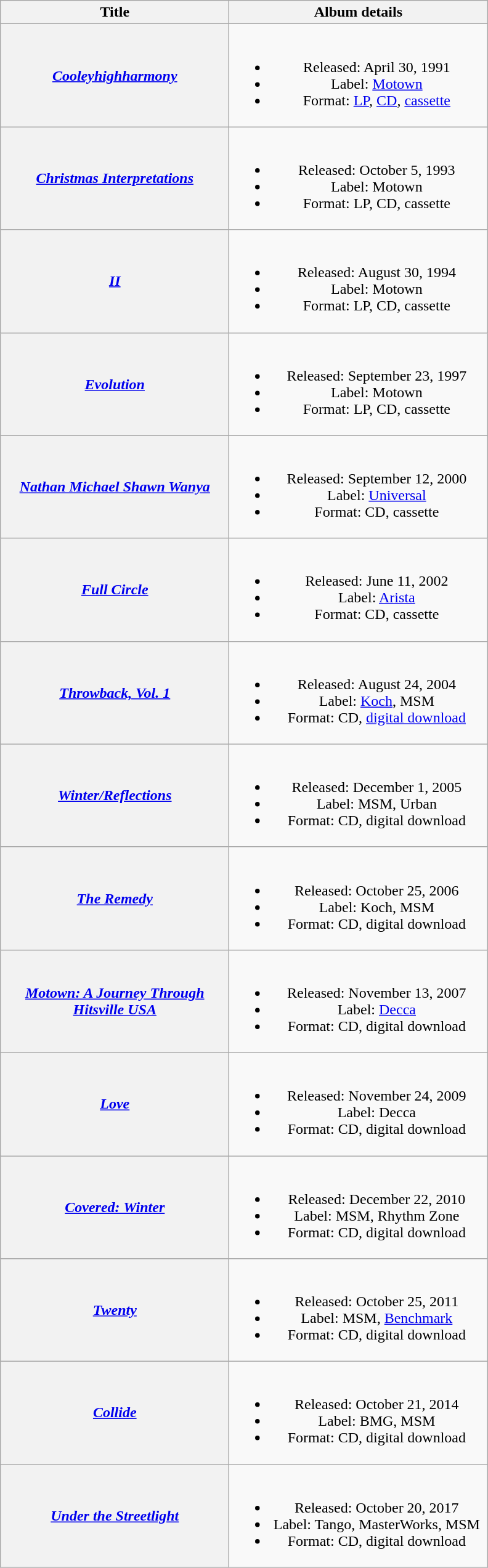<table class="wikitable plainrowheaders" style="text-align:center;" border="1">
<tr>
<th scope="col" style="width:15em;">Title</th>
<th scope="col" style="width:17em;">Album details</th>
</tr>
<tr>
<th scope="row"><em><a href='#'>Cooleyhighharmony</a></em></th>
<td><br><ul><li>Released: April 30, 1991</li><li>Label: <a href='#'>Motown</a></li><li>Format: <a href='#'>LP</a>, <a href='#'>CD</a>, <a href='#'>cassette</a></li></ul></td>
</tr>
<tr>
<th scope="row"><em><a href='#'>Christmas Interpretations</a></em></th>
<td><br><ul><li>Released: October 5, 1993</li><li>Label: Motown</li><li>Format: LP, CD, cassette</li></ul></td>
</tr>
<tr>
<th scope="row"><em><a href='#'>II</a></em></th>
<td><br><ul><li>Released: August 30, 1994</li><li>Label: Motown</li><li>Format: LP, CD, cassette</li></ul></td>
</tr>
<tr>
<th scope="row"><em><a href='#'>Evolution</a></em></th>
<td><br><ul><li>Released: September 23, 1997</li><li>Label: Motown</li><li>Format: LP, CD, cassette</li></ul></td>
</tr>
<tr>
<th scope="row"><em><a href='#'>Nathan Michael Shawn Wanya</a></em></th>
<td><br><ul><li>Released: September 12, 2000</li><li>Label: <a href='#'>Universal</a></li><li>Format: CD, cassette</li></ul></td>
</tr>
<tr>
<th scope="row"><em><a href='#'>Full Circle</a></em></th>
<td><br><ul><li>Released: June 11, 2002</li><li>Label: <a href='#'>Arista</a></li><li>Format: CD, cassette</li></ul></td>
</tr>
<tr>
<th scope="row"><em><a href='#'>Throwback, Vol. 1</a></em></th>
<td><br><ul><li>Released: August 24, 2004</li><li>Label: <a href='#'>Koch</a>, MSM</li><li>Format: CD, <a href='#'>digital download</a></li></ul></td>
</tr>
<tr>
<th scope="row"><em><a href='#'>Winter/Reflections</a></em></th>
<td><br><ul><li>Released: December 1, 2005</li><li>Label: MSM, Urban</li><li>Format: CD, digital download</li></ul></td>
</tr>
<tr>
<th scope="row"><em><a href='#'>The Remedy</a></em></th>
<td><br><ul><li>Released: October 25, 2006</li><li>Label: Koch, MSM</li><li>Format: CD, digital download</li></ul></td>
</tr>
<tr>
<th scope="row"><em><a href='#'>Motown: A Journey Through Hitsville USA</a></em></th>
<td><br><ul><li>Released: November 13, 2007</li><li>Label: <a href='#'>Decca</a></li><li>Format: CD, digital download</li></ul></td>
</tr>
<tr>
<th scope="row"><em><a href='#'>Love</a></em></th>
<td><br><ul><li>Released: November 24, 2009</li><li>Label: Decca</li><li>Format: CD, digital download</li></ul></td>
</tr>
<tr>
<th scope="row"><em><a href='#'>Covered: Winter</a></em></th>
<td><br><ul><li>Released: December 22, 2010</li><li>Label: MSM, Rhythm Zone</li><li>Format: CD, digital download</li></ul></td>
</tr>
<tr>
<th scope="row"><em><a href='#'>Twenty</a></em></th>
<td><br><ul><li>Released: October 25, 2011</li><li>Label: MSM, <a href='#'>Benchmark</a></li><li>Format: CD, digital download</li></ul></td>
</tr>
<tr>
<th scope="row"><em><a href='#'>Collide</a></em></th>
<td><br><ul><li>Released: October 21, 2014</li><li>Label: BMG, MSM</li><li>Format: CD, digital download</li></ul></td>
</tr>
<tr>
<th scope="row"><em><a href='#'>Under the Streetlight</a></em></th>
<td><br><ul><li>Released: October 20, 2017</li><li>Label: Tango, MasterWorks, MSM</li><li>Format: CD, digital download</li></ul></td>
</tr>
</table>
